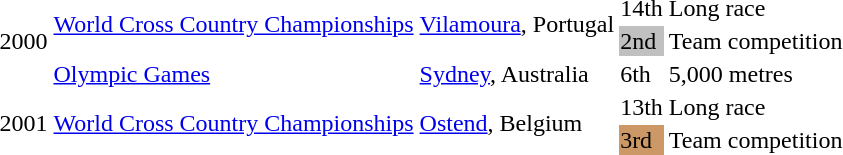<table>
<tr>
<td rowspan=3>2000</td>
<td rowspan=2><a href='#'>World Cross Country Championships</a></td>
<td rowspan=2><a href='#'>Vilamoura</a>, Portugal</td>
<td>14th</td>
<td>Long race</td>
</tr>
<tr>
<td bgcolor="silver">2nd</td>
<td>Team competition</td>
</tr>
<tr>
<td><a href='#'>Olympic Games</a></td>
<td><a href='#'>Sydney</a>, Australia</td>
<td>6th</td>
<td>5,000 metres</td>
</tr>
<tr>
<td rowspan=2>2001</td>
<td rowspan=2><a href='#'>World Cross Country Championships</a></td>
<td rowspan=2><a href='#'>Ostend</a>, Belgium</td>
<td>13th</td>
<td>Long race</td>
</tr>
<tr>
<td bgcolor="cc9966">3rd</td>
<td>Team competition</td>
</tr>
</table>
